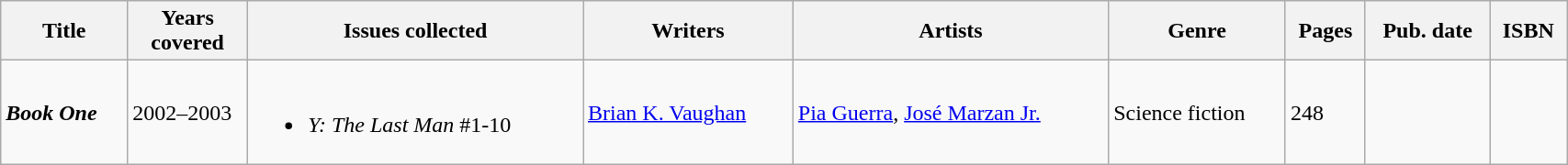<table class="wikitable sortable" width=90%>
<tr>
<th>Title</th>
<th style="width: 5em;">Years covered</th>
<th class="unsortable">Issues collected</th>
<th class="unsortable">Writers</th>
<th class="unsortable">Artists</th>
<th>Genre</th>
<th>Pages</th>
<th>Pub. date</th>
<th class="unsortable">ISBN</th>
</tr>
<tr>
<td><strong><em>Book One</em></strong></td>
<td>2002–2003</td>
<td><br><ul><li><em>Y: The Last Man</em> #1-10</li></ul></td>
<td><a href='#'>Brian K. Vaughan</a></td>
<td><a href='#'>Pia Guerra</a>, <a href='#'>José Marzan Jr.</a></td>
<td>Science fiction</td>
<td>248</td>
<td></td>
<td></td>
</tr>
</table>
